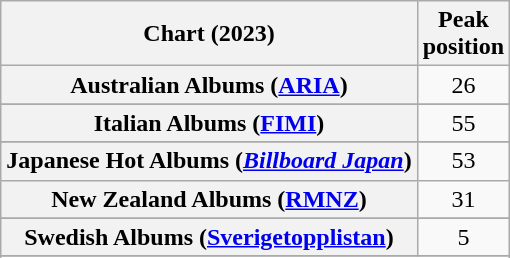<table class="wikitable sortable plainrowheaders" style="text-align:center">
<tr>
<th scope="col">Chart (2023)</th>
<th scope="col">Peak<br>position</th>
</tr>
<tr>
<th scope="row">Australian Albums (<a href='#'>ARIA</a>)</th>
<td>26</td>
</tr>
<tr>
</tr>
<tr>
</tr>
<tr>
</tr>
<tr>
</tr>
<tr>
</tr>
<tr>
</tr>
<tr>
<th scope="row">Italian Albums (<a href='#'>FIMI</a>)</th>
<td>55</td>
</tr>
<tr>
</tr>
<tr>
<th scope="row">Japanese Hot Albums (<em><a href='#'>Billboard Japan</a></em>)</th>
<td>53</td>
</tr>
<tr>
<th scope="row">New Zealand Albums (<a href='#'>RMNZ</a>)</th>
<td>31</td>
</tr>
<tr>
</tr>
<tr>
</tr>
<tr>
</tr>
<tr>
<th scope="row">Swedish Albums (<a href='#'>Sverigetopplistan</a>)</th>
<td>5</td>
</tr>
<tr>
</tr>
<tr>
</tr>
<tr>
</tr>
<tr>
</tr>
</table>
